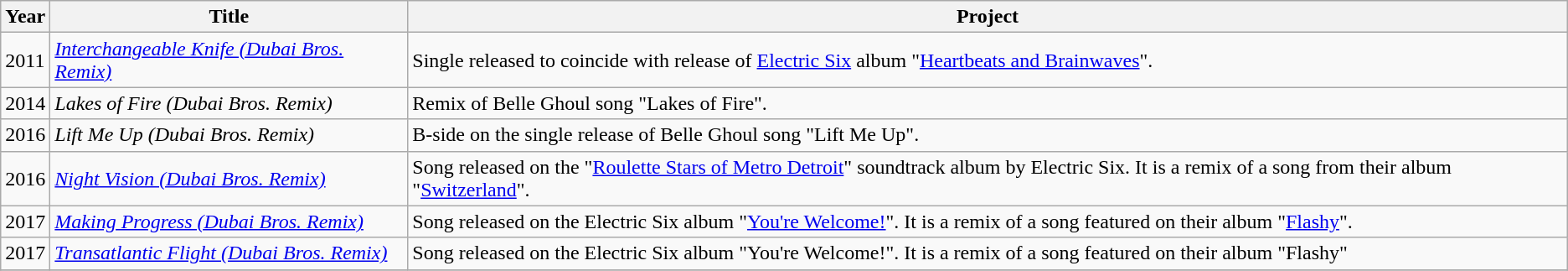<table class="wikitable sortable">
<tr>
<th>Year</th>
<th>Title</th>
<th>Project</th>
</tr>
<tr>
<td>2011</td>
<td><em><a href='#'>Interchangeable Knife (Dubai Bros. Remix)</a></em></td>
<td>Single released to coincide with release of <a href='#'>Electric Six</a> album "<a href='#'>Heartbeats and Brainwaves</a>".</td>
</tr>
<tr>
<td>2014</td>
<td><em>Lakes of Fire (Dubai Bros. Remix)</em></td>
<td>Remix of Belle Ghoul song "Lakes of Fire".</td>
</tr>
<tr>
<td>2016</td>
<td><em>Lift Me Up (Dubai Bros. Remix)</em></td>
<td>B-side on the single release of Belle Ghoul song "Lift Me Up".</td>
</tr>
<tr>
<td>2016</td>
<td><em><a href='#'>Night Vision (Dubai Bros. Remix)</a></em></td>
<td>Song released on the "<a href='#'>Roulette Stars of Metro Detroit</a>" soundtrack album by Electric Six. It is a remix of a song from their album "<a href='#'>Switzerland</a>".</td>
</tr>
<tr>
<td>2017</td>
<td><em><a href='#'>Making Progress (Dubai Bros. Remix)</a></em></td>
<td>Song released on the Electric Six album "<a href='#'>You're Welcome!</a>". It is a remix of a song featured on their album "<a href='#'>Flashy</a>".</td>
</tr>
<tr>
<td>2017</td>
<td><em><a href='#'>Transatlantic Flight (Dubai Bros. Remix)</a></em></td>
<td>Song released on the Electric Six album "You're Welcome!". It is a remix of a song featured on their album "Flashy"</td>
</tr>
<tr>
</tr>
</table>
